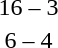<table style="text-align:center">
<tr>
<th width=200></th>
<th width=100></th>
<th width=200></th>
</tr>
<tr>
<td align=right><strong></strong></td>
<td>16 – 3</td>
<td align=left></td>
</tr>
<tr>
<td align=right><strong></strong></td>
<td>6 – 4</td>
<td align=left></td>
</tr>
</table>
